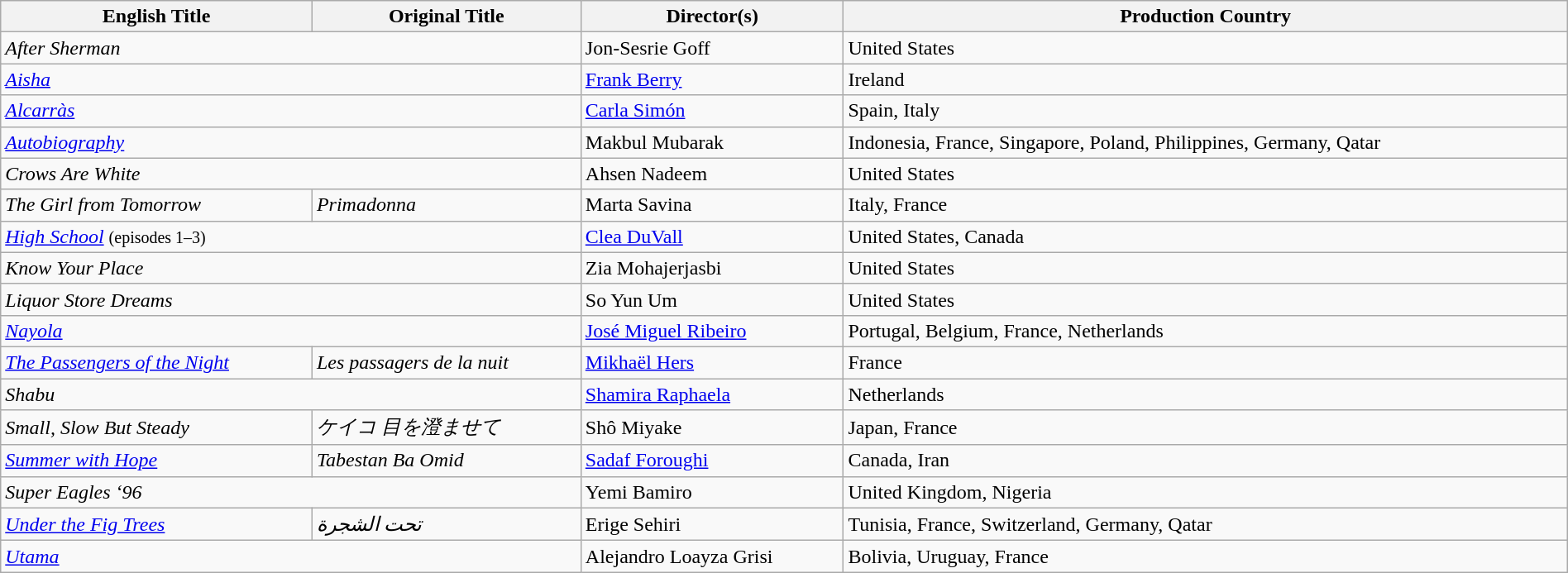<table class="sortable wikitable" style="width:100%; margin-bottom:4px">
<tr>
<th>English Title</th>
<th>Original Title</th>
<th>Director(s)</th>
<th>Production Country</th>
</tr>
<tr>
<td colspan="2"><em>After Sherman</em></td>
<td>Jon-Sesrie Goff</td>
<td>United States</td>
</tr>
<tr>
<td colspan="2"><em><a href='#'>Aisha</a></em></td>
<td><a href='#'>Frank Berry</a></td>
<td>Ireland</td>
</tr>
<tr>
<td colspan="2"><em><a href='#'>Alcarràs</a></em></td>
<td><a href='#'>Carla Simón</a></td>
<td>Spain, Italy</td>
</tr>
<tr>
<td colspan="2"><em><a href='#'>Autobiography</a></em></td>
<td>Makbul Mubarak</td>
<td>Indonesia, France, Singapore, Poland, Philippines, Germany, Qatar</td>
</tr>
<tr>
<td colspan="2"><em>Crows Are White</em></td>
<td>Ahsen Nadeem</td>
<td>United States</td>
</tr>
<tr>
<td><em>The Girl from Tomorrow</em></td>
<td><em>Primadonna</em></td>
<td>Marta Savina</td>
<td>Italy, France</td>
</tr>
<tr>
<td colspan="2"><em><a href='#'>High School</a></em> <small>(episodes 1–3)</small></td>
<td><a href='#'>Clea DuVall</a></td>
<td>United States, Canada</td>
</tr>
<tr>
<td colspan="2"><em>Know Your Place</em></td>
<td>Zia Mohajerjasbi</td>
<td>United States</td>
</tr>
<tr>
<td colspan="2"><em>Liquor Store Dreams</em></td>
<td>So Yun Um</td>
<td>United States</td>
</tr>
<tr>
<td colspan="2"><em><a href='#'>Nayola</a></em></td>
<td><a href='#'>José Miguel Ribeiro</a></td>
<td>Portugal, Belgium, France, Netherlands</td>
</tr>
<tr>
<td><em><a href='#'>The Passengers of the Night</a></em></td>
<td><em>Les passagers de la nuit</em></td>
<td><a href='#'>Mikhaël Hers</a></td>
<td>France</td>
</tr>
<tr>
<td colspan="2"><em>Shabu</em></td>
<td><a href='#'>Shamira Raphaela</a></td>
<td>Netherlands</td>
</tr>
<tr>
<td><em>Small, Slow But Steady</em></td>
<td><em>ケイコ 目を澄ませて</em></td>
<td>Shô Miyake</td>
<td>Japan, France</td>
</tr>
<tr>
<td><em><a href='#'>Summer with Hope</a></em></td>
<td><em>Tabestan Ba Omid</em></td>
<td><a href='#'>Sadaf Foroughi</a></td>
<td>Canada, Iran</td>
</tr>
<tr>
<td colspan="2"><em>Super Eagles ‘96</em></td>
<td>Yemi Bamiro</td>
<td>United Kingdom, Nigeria</td>
</tr>
<tr>
<td><em><a href='#'>Under the Fig Trees</a></em></td>
<td><em>تحت الشجرة</em></td>
<td>Erige Sehiri</td>
<td>Tunisia, France, Switzerland, Germany, Qatar</td>
</tr>
<tr>
<td colspan="2"><em><a href='#'>Utama</a></em></td>
<td>Alejandro Loayza Grisi</td>
<td>Bolivia, Uruguay, France</td>
</tr>
</table>
